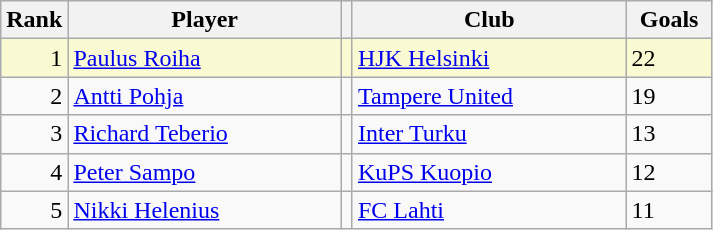<table class="wikitable">
<tr>
<th width=20>Rank</th>
<th width=175>Player</th>
<th></th>
<th width=175>Club</th>
<th width=50>Goals</th>
</tr>
<tr style="background:LightGoldenrodYellow">
<td align="right">1</td>
<td><a href='#'>Paulus Roiha</a></td>
<td></td>
<td><a href='#'>HJK Helsinki</a></td>
<td>22</td>
</tr>
<tr>
<td align="right">2</td>
<td><a href='#'>Antti Pohja</a></td>
<td></td>
<td><a href='#'>Tampere United</a></td>
<td>19</td>
</tr>
<tr>
<td align="right">3</td>
<td><a href='#'>Richard Teberio</a></td>
<td></td>
<td><a href='#'>Inter Turku</a></td>
<td>13</td>
</tr>
<tr>
<td align="right">4</td>
<td><a href='#'>Peter Sampo</a></td>
<td></td>
<td><a href='#'>KuPS Kuopio</a></td>
<td>12</td>
</tr>
<tr>
<td align="right">5</td>
<td><a href='#'>Nikki Helenius</a></td>
<td></td>
<td><a href='#'>FC Lahti</a></td>
<td>11</td>
</tr>
</table>
